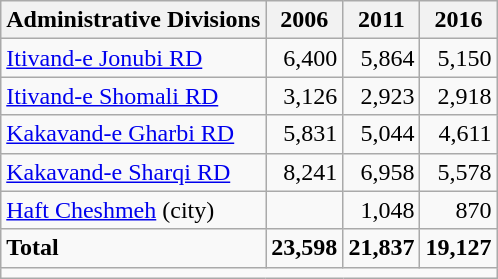<table class="wikitable">
<tr>
<th>Administrative Divisions</th>
<th>2006</th>
<th>2011</th>
<th>2016</th>
</tr>
<tr>
<td><a href='#'>Itivand-e Jonubi RD</a></td>
<td style="text-align: right;">6,400</td>
<td style="text-align: right;">5,864</td>
<td style="text-align: right;">5,150</td>
</tr>
<tr>
<td><a href='#'>Itivand-e Shomali RD</a></td>
<td style="text-align: right;">3,126</td>
<td style="text-align: right;">2,923</td>
<td style="text-align: right;">2,918</td>
</tr>
<tr>
<td><a href='#'>Kakavand-e Gharbi RD</a></td>
<td style="text-align: right;">5,831</td>
<td style="text-align: right;">5,044</td>
<td style="text-align: right;">4,611</td>
</tr>
<tr>
<td><a href='#'>Kakavand-e Sharqi RD</a></td>
<td style="text-align: right;">8,241</td>
<td style="text-align: right;">6,958</td>
<td style="text-align: right;">5,578</td>
</tr>
<tr>
<td><a href='#'>Haft Cheshmeh</a> (city)</td>
<td style="text-align: right;"></td>
<td style="text-align: right;">1,048</td>
<td style="text-align: right;">870</td>
</tr>
<tr>
<td><strong>Total</strong></td>
<td style="text-align: right;"><strong>23,598</strong></td>
<td style="text-align: right;"><strong>21,837</strong></td>
<td style="text-align: right;"><strong>19,127</strong></td>
</tr>
<tr>
<td colspan=4></td>
</tr>
</table>
